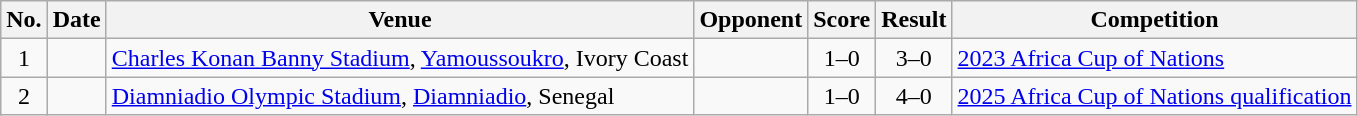<table class="wikitable sortable">
<tr>
<th scope="col">No.</th>
<th scope="col">Date</th>
<th scope="col">Venue</th>
<th scope="col">Opponent</th>
<th scope="col">Score</th>
<th scope="col">Result</th>
<th scope="col">Competition</th>
</tr>
<tr>
<td style="text-align:center">1</td>
<td></td>
<td><a href='#'>Charles Konan Banny Stadium</a>, <a href='#'>Yamoussoukro</a>, Ivory Coast</td>
<td></td>
<td style="text-align:center">1–0</td>
<td style="text-align:center">3–0</td>
<td><a href='#'>2023 Africa Cup of Nations</a></td>
</tr>
<tr>
<td style="text-align:center">2</td>
<td></td>
<td><a href='#'>Diamniadio Olympic Stadium</a>, <a href='#'>Diamniadio</a>, Senegal</td>
<td></td>
<td style="text-align:center">1–0</td>
<td style="text-align:center">4–0</td>
<td><a href='#'>2025 Africa Cup of Nations qualification</a></td>
</tr>
</table>
